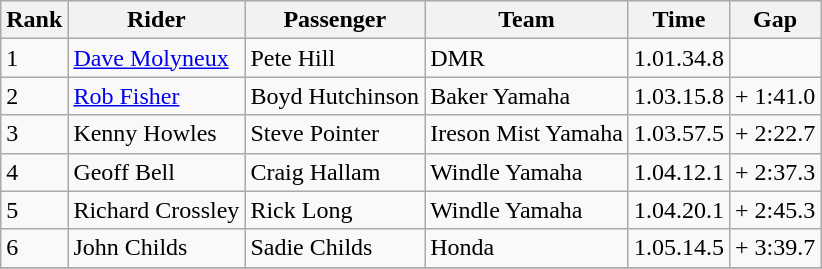<table class="wikitable">
<tr style="background:#efefef;">
<th>Rank</th>
<th>Rider</th>
<th>Passenger</th>
<th>Team</th>
<th>Time</th>
<th>Gap</th>
</tr>
<tr>
<td>1</td>
<td> <a href='#'>Dave Molyneux</a></td>
<td>Pete Hill</td>
<td>DMR</td>
<td>1.01.34.8</td>
<td></td>
</tr>
<tr>
<td>2</td>
<td> <a href='#'>Rob Fisher</a></td>
<td>Boyd Hutchinson</td>
<td>Baker Yamaha</td>
<td>1.03.15.8</td>
<td>+ 1:41.0</td>
</tr>
<tr>
<td>3</td>
<td> Kenny Howles</td>
<td>Steve Pointer</td>
<td>Ireson Mist Yamaha</td>
<td>1.03.57.5</td>
<td>+ 2:22.7</td>
</tr>
<tr>
<td>4</td>
<td> Geoff Bell</td>
<td>Craig Hallam</td>
<td>Windle Yamaha</td>
<td>1.04.12.1</td>
<td>+ 2:37.3</td>
</tr>
<tr>
<td>5</td>
<td> Richard Crossley</td>
<td>Rick Long</td>
<td>Windle Yamaha</td>
<td>1.04.20.1</td>
<td>+ 2:45.3</td>
</tr>
<tr>
<td>6</td>
<td>John Childs</td>
<td>Sadie Childs</td>
<td>Honda</td>
<td>1.05.14.5</td>
<td>+ 3:39.7</td>
</tr>
<tr>
</tr>
</table>
